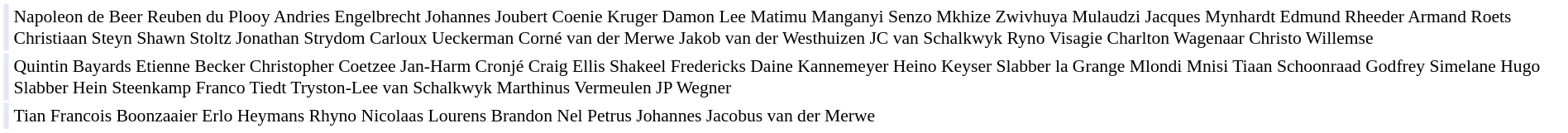<table cellpadding="2" style="border: 1px solid white; font-size:90%;">
<tr>
<td style="text-align:right;" bgcolor="lavender"></td>
<td style="text-align:left;">Napoleon de Beer Reuben du Plooy Andries Engelbrecht Johannes Joubert Coenie Kruger Damon Lee Matimu Manganyi Senzo Mkhize Zwivhuya Mulaudzi Jacques Mynhardt Edmund Rheeder Armand Roets Christiaan Steyn Shawn Stoltz Jonathan Strydom Carloux Ueckerman Corné van der Merwe Jakob van der Westhuizen JC van Schalkwyk Ryno Visagie Charlton Wagenaar Christo Willemse</td>
</tr>
<tr>
<td style="text-align:right;" bgcolor="lavender"></td>
<td style="text-align:left;">Quintin Bayards Etienne Becker Christopher Coetzee Jan-Harm Cronjé Craig Ellis Shakeel Fredericks Daine Kannemeyer Heino Keyser Slabber la Grange Mlondi Mnisi Tiaan Schoonraad Godfrey Simelane Hugo Slabber Hein Steenkamp Franco Tiedt Tryston-Lee van Schalkwyk Marthinus Vermeulen JP Wegner</td>
</tr>
<tr>
<td style="text-align:right;" bgcolor="lavender"></td>
<td style="text-align:left;">Tian Francois Boonzaaier Erlo Heymans Rhyno Nicolaas Lourens Brandon Nel Petrus Johannes Jacobus van der Merwe</td>
</tr>
</table>
